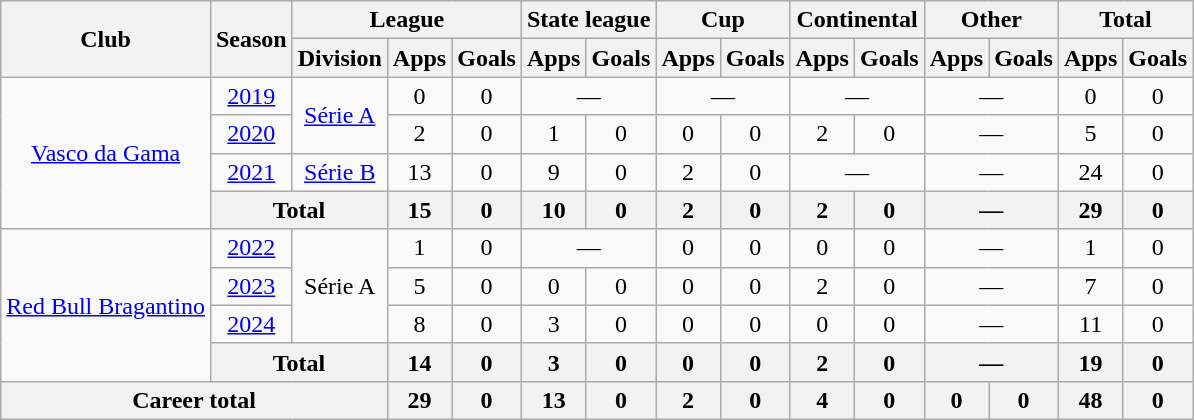<table class="wikitable" style="text-align: center">
<tr>
<th rowspan="2">Club</th>
<th rowspan="2">Season</th>
<th colspan="3">League</th>
<th colspan="2">State league</th>
<th colspan="2">Cup</th>
<th colspan="2">Continental</th>
<th colspan="2">Other</th>
<th colspan="2">Total</th>
</tr>
<tr>
<th>Division</th>
<th>Apps</th>
<th>Goals</th>
<th>Apps</th>
<th>Goals</th>
<th>Apps</th>
<th>Goals</th>
<th>Apps</th>
<th>Goals</th>
<th>Apps</th>
<th>Goals</th>
<th>Apps</th>
<th>Goals</th>
</tr>
<tr>
<td rowspan="4"><a href='#'>Vasco da Gama</a></td>
<td><a href='#'>2019</a></td>
<td rowspan="2"><a href='#'>Série A</a></td>
<td>0</td>
<td>0</td>
<td colspan="2">—</td>
<td colspan="2">—</td>
<td colspan="2">—</td>
<td colspan="2">—</td>
<td>0</td>
<td>0</td>
</tr>
<tr>
<td><a href='#'>2020</a></td>
<td>2</td>
<td>0</td>
<td>1</td>
<td>0</td>
<td>0</td>
<td>0</td>
<td>2</td>
<td>0</td>
<td colspan="2">—</td>
<td>5</td>
<td>0</td>
</tr>
<tr>
<td><a href='#'>2021</a></td>
<td><a href='#'>Série B</a></td>
<td>13</td>
<td>0</td>
<td>9</td>
<td>0</td>
<td>2</td>
<td>0</td>
<td colspan="2">—</td>
<td colspan="2">—</td>
<td>24</td>
<td>0</td>
</tr>
<tr>
<th colspan="2"><strong>Total</strong></th>
<th>15</th>
<th>0</th>
<th>10</th>
<th>0</th>
<th>2</th>
<th>0</th>
<th>2</th>
<th>0</th>
<th colspan="2">—</th>
<th>29</th>
<th>0</th>
</tr>
<tr>
<td rowspan="4"><a href='#'>Red Bull Bragantino</a></td>
<td><a href='#'>2022</a></td>
<td rowspan="3">Série A</td>
<td>1</td>
<td>0</td>
<td colspan="2">—</td>
<td>0</td>
<td>0</td>
<td>0</td>
<td>0</td>
<td colspan="2">—</td>
<td>1</td>
<td>0</td>
</tr>
<tr>
<td><a href='#'>2023</a></td>
<td>5</td>
<td>0</td>
<td>0</td>
<td>0</td>
<td>0</td>
<td>0</td>
<td>2</td>
<td>0</td>
<td colspan="2">—</td>
<td>7</td>
<td>0</td>
</tr>
<tr>
<td><a href='#'>2024</a></td>
<td>8</td>
<td>0</td>
<td>3</td>
<td>0</td>
<td>0</td>
<td>0</td>
<td>0</td>
<td>0</td>
<td colspan="2">—</td>
<td>11</td>
<td>0</td>
</tr>
<tr>
<th colspan="2"><strong>Total</strong></th>
<th>14</th>
<th>0</th>
<th>3</th>
<th>0</th>
<th>0</th>
<th>0</th>
<th>2</th>
<th>0</th>
<th colspan="2">—</th>
<th>19</th>
<th>0</th>
</tr>
<tr>
<th colspan="3"><strong>Career total</strong></th>
<th>29</th>
<th>0</th>
<th>13</th>
<th>0</th>
<th>2</th>
<th>0</th>
<th>4</th>
<th>0</th>
<th>0</th>
<th>0</th>
<th>48</th>
<th>0</th>
</tr>
</table>
